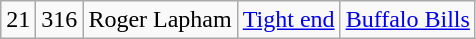<table class="wikitable" style="text-align:center">
<tr>
<td>21</td>
<td>316</td>
<td>Roger Lapham</td>
<td><a href='#'>Tight end</a></td>
<td><a href='#'>Buffalo Bills</a></td>
</tr>
</table>
